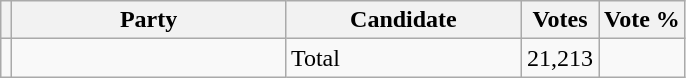<table class="wikitable">
<tr>
<th></th>
<th scope="col" width="175">Party</th>
<th scope="col" width="150">Candidate</th>
<th>Votes</th>
<th>Vote %<br>


</th>
</tr>
<tr |>
<td></td>
<td></td>
<td>Total</td>
<td align=right>21,213</td>
<td></td>
</tr>
</table>
